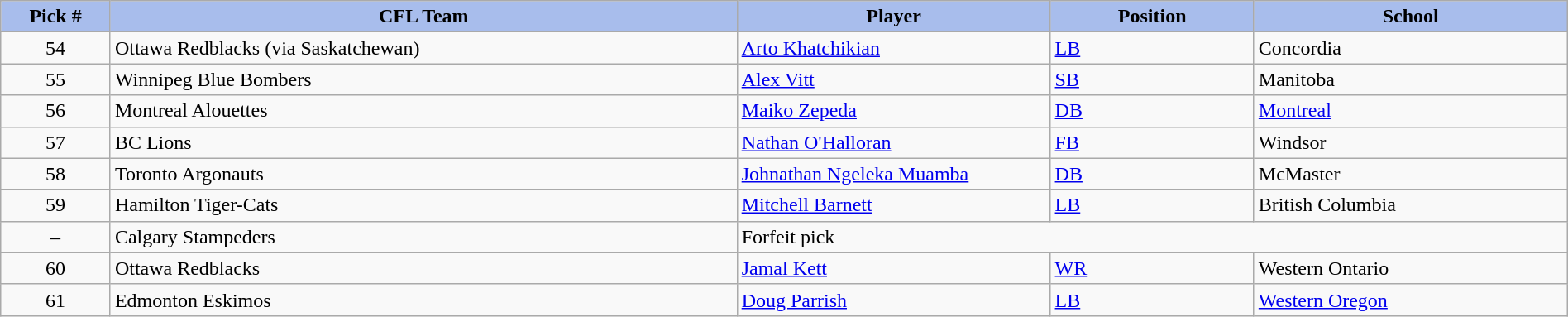<table class="wikitable" style="width: 100%">
<tr>
<th style="background:#A8BDEC;" width=7%>Pick #</th>
<th width=40% style="background:#A8BDEC;">CFL Team</th>
<th width=20% style="background:#A8BDEC;">Player</th>
<th width=13% style="background:#A8BDEC;">Position</th>
<th width=20% style="background:#A8BDEC;">School</th>
</tr>
<tr>
<td align=center>54</td>
<td>Ottawa Redblacks (via Saskatchewan)</td>
<td><a href='#'>Arto Khatchikian</a></td>
<td><a href='#'>LB</a></td>
<td>Concordia</td>
</tr>
<tr>
<td align=center>55</td>
<td>Winnipeg Blue Bombers</td>
<td><a href='#'>Alex Vitt</a></td>
<td><a href='#'>SB</a></td>
<td>Manitoba</td>
</tr>
<tr>
<td align=center>56</td>
<td>Montreal Alouettes</td>
<td><a href='#'>Maiko Zepeda</a></td>
<td><a href='#'>DB</a></td>
<td><a href='#'>Montreal</a></td>
</tr>
<tr>
<td align=center>57</td>
<td>BC Lions</td>
<td><a href='#'>Nathan O'Halloran</a></td>
<td><a href='#'>FB</a></td>
<td>Windsor</td>
</tr>
<tr>
<td align=center>58</td>
<td>Toronto Argonauts</td>
<td><a href='#'>Johnathan Ngeleka Muamba</a></td>
<td><a href='#'>DB</a></td>
<td>McMaster</td>
</tr>
<tr>
<td align=center>59</td>
<td>Hamilton Tiger-Cats</td>
<td><a href='#'>Mitchell Barnett</a></td>
<td><a href='#'>LB</a></td>
<td>British Columbia</td>
</tr>
<tr>
<td align=center>–</td>
<td>Calgary Stampeders</td>
<td colspan="3">Forfeit pick</td>
</tr>
<tr>
<td align=center>60</td>
<td>Ottawa Redblacks</td>
<td><a href='#'>Jamal Kett</a></td>
<td><a href='#'>WR</a></td>
<td>Western Ontario</td>
</tr>
<tr>
<td align=center>61</td>
<td>Edmonton Eskimos</td>
<td><a href='#'>Doug Parrish</a></td>
<td><a href='#'>LB</a></td>
<td><a href='#'>Western Oregon</a></td>
</tr>
</table>
